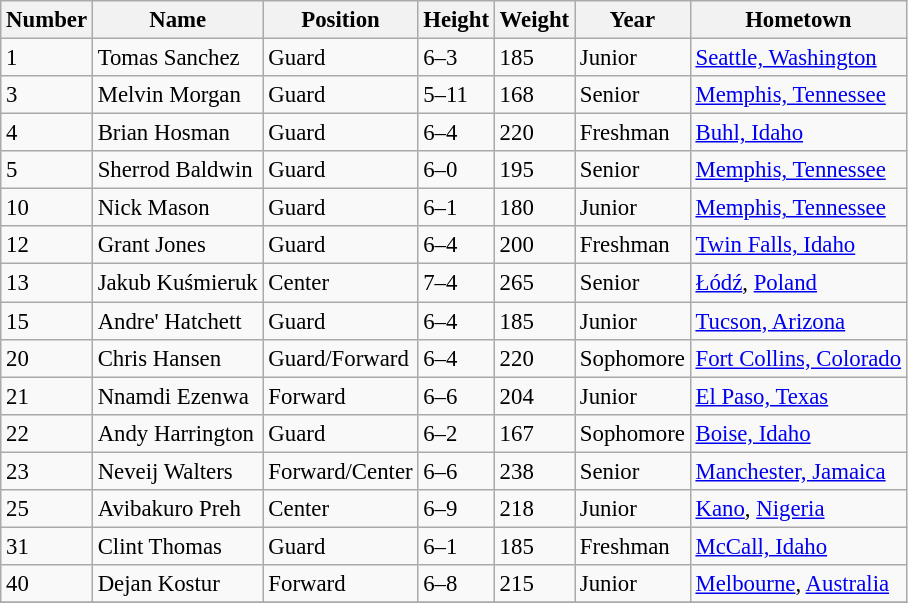<table class="wikitable" style="font-size: 95%;">
<tr>
<th>Number</th>
<th>Name</th>
<th>Position</th>
<th>Height</th>
<th>Weight</th>
<th>Year</th>
<th>Hometown</th>
</tr>
<tr>
<td>1</td>
<td>Tomas Sanchez</td>
<td>Guard</td>
<td>6–3</td>
<td>185</td>
<td>Junior</td>
<td><a href='#'>Seattle, Washington</a></td>
</tr>
<tr>
<td>3</td>
<td>Melvin Morgan</td>
<td>Guard</td>
<td>5–11</td>
<td>168</td>
<td>Senior</td>
<td><a href='#'>Memphis, Tennessee</a></td>
</tr>
<tr>
<td>4</td>
<td>Brian Hosman</td>
<td>Guard</td>
<td>6–4</td>
<td>220</td>
<td>Freshman</td>
<td><a href='#'>Buhl, Idaho</a></td>
</tr>
<tr>
<td>5</td>
<td>Sherrod Baldwin</td>
<td>Guard</td>
<td>6–0</td>
<td>195</td>
<td>Senior</td>
<td><a href='#'>Memphis, Tennessee</a></td>
</tr>
<tr>
<td>10</td>
<td>Nick Mason</td>
<td>Guard</td>
<td>6–1</td>
<td>180</td>
<td>Junior</td>
<td><a href='#'>Memphis, Tennessee</a></td>
</tr>
<tr>
<td>12</td>
<td>Grant Jones</td>
<td>Guard</td>
<td>6–4</td>
<td>200</td>
<td>Freshman</td>
<td><a href='#'>Twin Falls, Idaho</a></td>
</tr>
<tr>
<td>13</td>
<td>Jakub Kuśmieruk</td>
<td>Center</td>
<td>7–4</td>
<td>265</td>
<td>Senior</td>
<td><a href='#'>Łódź</a>, <a href='#'>Poland</a></td>
</tr>
<tr>
<td>15</td>
<td>Andre' Hatchett</td>
<td>Guard</td>
<td>6–4</td>
<td>185</td>
<td>Junior</td>
<td><a href='#'>Tucson, Arizona</a></td>
</tr>
<tr>
<td>20</td>
<td>Chris Hansen</td>
<td>Guard/Forward</td>
<td>6–4</td>
<td>220</td>
<td>Sophomore</td>
<td><a href='#'>Fort Collins, Colorado</a></td>
</tr>
<tr>
<td>21</td>
<td>Nnamdi Ezenwa</td>
<td>Forward</td>
<td>6–6</td>
<td>204</td>
<td>Junior</td>
<td><a href='#'>El Paso, Texas</a></td>
</tr>
<tr>
<td>22</td>
<td>Andy Harrington</td>
<td>Guard</td>
<td>6–2</td>
<td>167</td>
<td>Sophomore</td>
<td><a href='#'>Boise, Idaho</a></td>
</tr>
<tr>
<td>23</td>
<td>Neveij Walters</td>
<td>Forward/Center</td>
<td>6–6</td>
<td>238</td>
<td>Senior</td>
<td><a href='#'>Manchester, Jamaica</a></td>
</tr>
<tr>
<td>25</td>
<td>Avibakuro Preh</td>
<td>Center</td>
<td>6–9</td>
<td>218</td>
<td>Junior</td>
<td><a href='#'>Kano</a>, <a href='#'>Nigeria</a></td>
</tr>
<tr>
<td>31</td>
<td>Clint Thomas</td>
<td>Guard</td>
<td>6–1</td>
<td>185</td>
<td>Freshman</td>
<td><a href='#'>McCall, Idaho</a></td>
</tr>
<tr>
<td>40</td>
<td>Dejan Kostur</td>
<td>Forward</td>
<td>6–8</td>
<td>215</td>
<td>Junior</td>
<td><a href='#'>Melbourne</a>, <a href='#'>Australia</a></td>
</tr>
<tr>
</tr>
</table>
